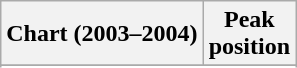<table class="wikitable plainrowheaders" style="text-align:center">
<tr>
<th scope="col">Chart (2003–2004)</th>
<th scope="col">Peak<br>position</th>
</tr>
<tr>
</tr>
<tr>
</tr>
</table>
